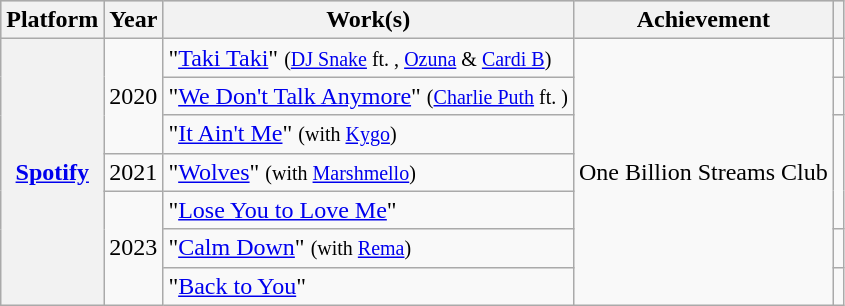<table class="wikitable sortable plainrowheaders">
<tr style="background:#ccc; text-align:center;">
<th scope="col">Platform</th>
<th scope="col">Year</th>
<th scope="col">Work(s)</th>
<th scope="col">Achievement</th>
<th scope="col" class="unsortable"></th>
</tr>
<tr>
<th scope="row" rowspan="7"><a href='#'>Spotify</a></th>
<td rowspan="3">2020</td>
<td>"<a href='#'>Taki Taki</a>" <small>(<a href='#'>DJ Snake</a> ft. , <a href='#'>Ozuna</a> & <a href='#'>Cardi B</a>)</small></td>
<td rowspan="7">One Billion Streams Club</td>
<td style="text-align:center;"></td>
</tr>
<tr>
<td>"<a href='#'>We Don't Talk Anymore</a>" <small>(<a href='#'>Charlie Puth</a> ft. )</small></td>
<td style="text-align:center;"></td>
</tr>
<tr>
<td>"<a href='#'>It Ain't Me</a>" <small>(with <a href='#'>Kygo</a>)</small></td>
<td rowspan="3" style="text-align:center;"></td>
</tr>
<tr>
<td>2021</td>
<td>"<a href='#'>Wolves</a>" <small>(with <a href='#'>Marshmello</a>)</small></td>
</tr>
<tr>
<td rowspan="3">2023</td>
<td>"<a href='#'>Lose You to Love Me</a>"</td>
</tr>
<tr>
<td>"<a href='#'>Calm Down</a>" <small>(with <a href='#'>Rema</a>)</small></td>
<td style="text-align:center;"></td>
</tr>
<tr>
<td>"<a href='#'>Back to You</a>"</td>
<td style="text-align:center;"></td>
</tr>
</table>
